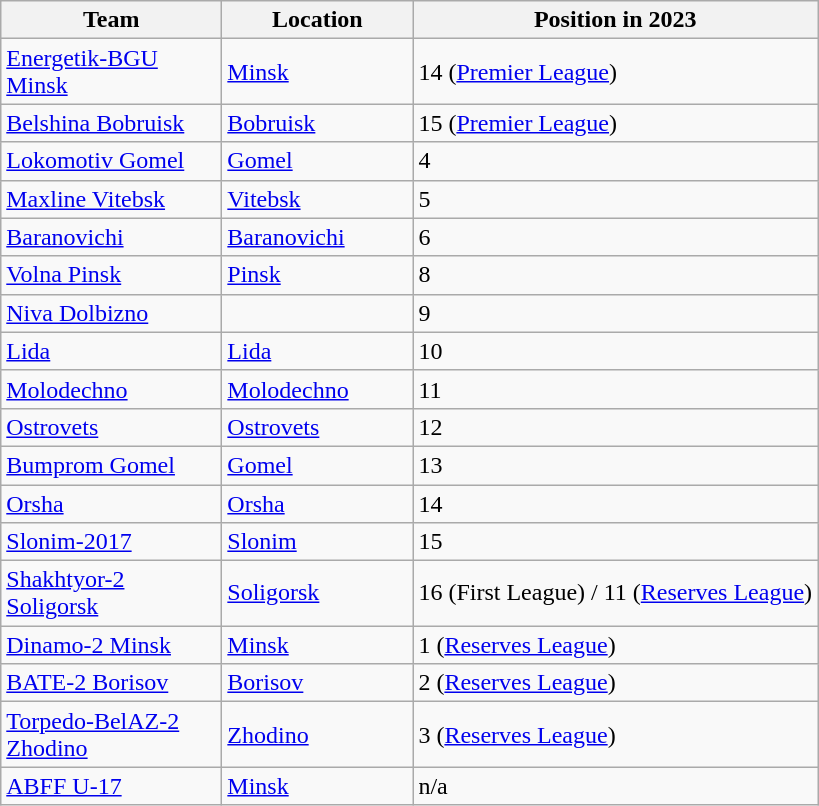<table class="wikitable sortable" style="text-align:left">
<tr>
<th width=140>Team</th>
<th width=120>Location</th>
<th data-sort-type="number">Position in 2023</th>
</tr>
<tr>
<td><a href='#'>Energetik-BGU Minsk</a></td>
<td><a href='#'>Minsk</a></td>
<td>14 (<a href='#'>Premier League</a>)</td>
</tr>
<tr>
<td><a href='#'>Belshina Bobruisk</a></td>
<td><a href='#'>Bobruisk</a></td>
<td>15 (<a href='#'>Premier League</a>)</td>
</tr>
<tr>
<td><a href='#'>Lokomotiv Gomel</a></td>
<td><a href='#'>Gomel</a></td>
<td>4</td>
</tr>
<tr>
<td><a href='#'>Maxline Vitebsk</a></td>
<td><a href='#'>Vitebsk</a></td>
<td>5</td>
</tr>
<tr>
<td><a href='#'>Baranovichi</a></td>
<td><a href='#'>Baranovichi</a></td>
<td>6</td>
</tr>
<tr>
<td><a href='#'>Volna Pinsk</a></td>
<td><a href='#'>Pinsk</a></td>
<td>8</td>
</tr>
<tr>
<td><a href='#'>Niva Dolbizno</a></td>
<td></td>
<td>9</td>
</tr>
<tr>
<td><a href='#'>Lida</a></td>
<td><a href='#'>Lida</a></td>
<td>10</td>
</tr>
<tr>
<td><a href='#'>Molodechno</a></td>
<td><a href='#'>Molodechno</a></td>
<td>11</td>
</tr>
<tr>
<td><a href='#'>Ostrovets</a></td>
<td><a href='#'>Ostrovets</a></td>
<td>12</td>
</tr>
<tr>
<td><a href='#'>Bumprom Gomel</a></td>
<td><a href='#'>Gomel</a></td>
<td>13</td>
</tr>
<tr>
<td><a href='#'>Orsha</a></td>
<td><a href='#'>Orsha</a></td>
<td>14</td>
</tr>
<tr>
<td><a href='#'>Slonim-2017</a></td>
<td><a href='#'>Slonim</a></td>
<td>15</td>
</tr>
<tr>
<td><a href='#'>Shakhtyor-2 Soligorsk</a></td>
<td><a href='#'>Soligorsk</a></td>
<td> 16 (First League) / 11 (<a href='#'>Reserves League</a>)</td>
</tr>
<tr>
<td><a href='#'>Dinamo-2 Minsk</a></td>
<td><a href='#'>Minsk</a></td>
<td> 1 (<a href='#'>Reserves League</a>)</td>
</tr>
<tr>
<td><a href='#'>BATE-2 Borisov</a></td>
<td><a href='#'>Borisov</a></td>
<td> 2 (<a href='#'>Reserves League</a>)</td>
</tr>
<tr>
<td><a href='#'>Torpedo-BelAZ-2 Zhodino</a></td>
<td><a href='#'>Zhodino</a></td>
<td> 3 (<a href='#'>Reserves League</a>)</td>
</tr>
<tr>
<td><a href='#'>ABFF U-17</a></td>
<td><a href='#'>Minsk</a></td>
<td> n/a</td>
</tr>
</table>
